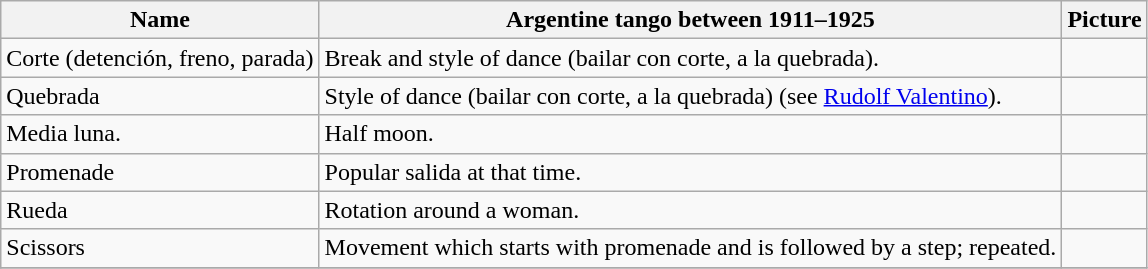<table class="wikitable sortable">
<tr>
<th>Name</th>
<th>Argentine tango between 1911–1925</th>
<th class="unsortable">Picture</th>
</tr>
<tr>
<td>Corte (detención, freno, parada)</td>
<td>Break and style of dance (bailar con corte, a la quebrada).</td>
<td></td>
</tr>
<tr>
<td>Quebrada</td>
<td>Style of dance (bailar con corte, a la quebrada) (see <a href='#'>Rudolf Valentino</a>).</td>
<td></td>
</tr>
<tr>
<td>Media luna.</td>
<td>Half moon.</td>
<td></td>
</tr>
<tr>
<td>Promenade</td>
<td>Popular salida at that time.</td>
<td></td>
</tr>
<tr>
<td>Rueda</td>
<td>Rotation around a woman.</td>
<td></td>
</tr>
<tr>
<td>Scissors</td>
<td>Movement which starts with promenade and is followed by a step; repeated.</td>
<td></td>
</tr>
<tr>
</tr>
</table>
